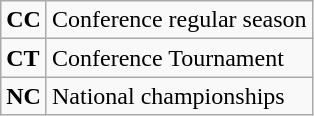<table class="wikitable">
<tr>
<td><strong>CC</strong></td>
<td>Conference regular season</td>
</tr>
<tr>
<td><strong>CT</strong></td>
<td>Conference Tournament</td>
</tr>
<tr>
<td><strong>NC</strong></td>
<td>National championships</td>
</tr>
</table>
